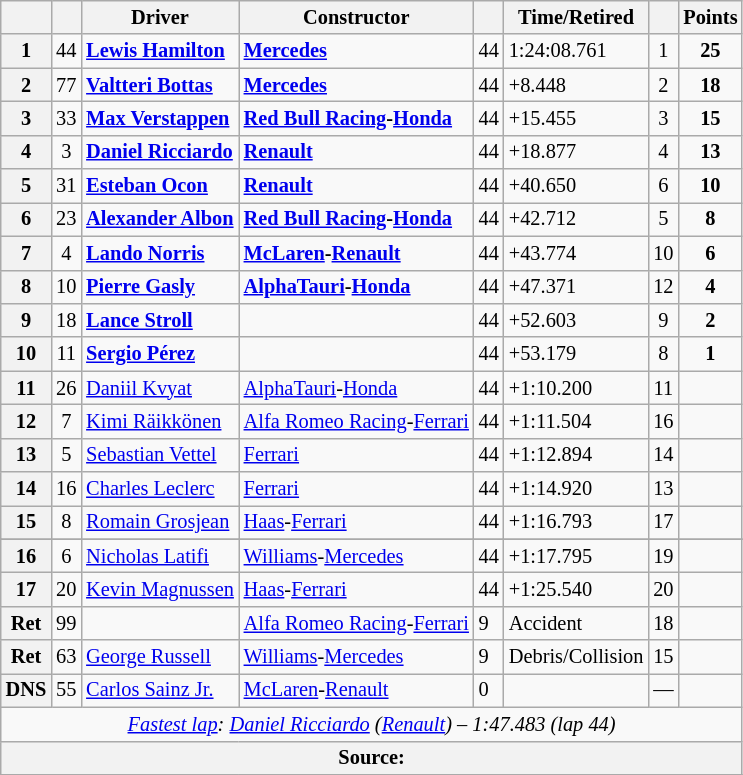<table class="wikitable sortable" style="font-size: 85%;">
<tr>
<th scope="col"></th>
<th scope="col"></th>
<th scope="col">Driver</th>
<th scope="col">Constructor</th>
<th scope="col" class="unsortable"></th>
<th scope="col" class="unsortable">Time/Retired</th>
<th scope="col"></th>
<th scope="col">Points</th>
</tr>
<tr>
<th>1</th>
<td align="center">44</td>
<td data-sort-value="ham"> <strong><a href='#'>Lewis Hamilton</a></strong></td>
<td><strong><a href='#'>Mercedes</a></strong></td>
<td>44</td>
<td>1:24:08.761</td>
<td align="center">1</td>
<td align="center"><strong>25</strong></td>
</tr>
<tr>
<th>2</th>
<td align="center">77</td>
<td data-sort-value="bot"> <strong><a href='#'>Valtteri Bottas</a></strong></td>
<td><strong><a href='#'>Mercedes</a></strong></td>
<td>44</td>
<td>+8.448</td>
<td align="center">2</td>
<td align="center"><strong>18</strong></td>
</tr>
<tr>
<th>3</th>
<td align="center">33</td>
<td data-sort-value="ver"> <strong><a href='#'>Max Verstappen</a></strong></td>
<td><strong><a href='#'>Red Bull Racing</a>-<a href='#'>Honda</a></strong></td>
<td>44</td>
<td>+15.455</td>
<td align="center">3</td>
<td align="center"><strong>15</strong></td>
</tr>
<tr>
<th>4</th>
<td align="center">3</td>
<td data-sort-value="ric"> <strong><a href='#'>Daniel Ricciardo</a></strong></td>
<td><strong><a href='#'>Renault</a></strong></td>
<td>44</td>
<td>+18.877</td>
<td align="center">4</td>
<td align="center"><strong>13</strong></td>
</tr>
<tr>
<th>5</th>
<td align="center">31</td>
<td data-sort-value="oco"> <strong><a href='#'>Esteban Ocon</a></strong></td>
<td><strong><a href='#'>Renault</a></strong></td>
<td>44</td>
<td>+40.650</td>
<td align="center">6</td>
<td align="center"><strong>10</strong></td>
</tr>
<tr>
<th>6</th>
<td align="center">23</td>
<td data-sort-value="alb"> <strong><a href='#'>Alexander Albon</a></strong></td>
<td><strong><a href='#'>Red Bull Racing</a>-<a href='#'>Honda</a></strong></td>
<td>44</td>
<td>+42.712</td>
<td align="center">5</td>
<td align="center"><strong>8</strong></td>
</tr>
<tr>
<th>7</th>
<td align="center">4</td>
<td data-sort-value="nor"> <strong><a href='#'>Lando Norris</a></strong></td>
<td><strong><a href='#'>McLaren</a>-<a href='#'>Renault</a></strong></td>
<td>44</td>
<td>+43.774</td>
<td align="center">10</td>
<td align="center"><strong>6</strong></td>
</tr>
<tr>
<th>8</th>
<td align="center">10</td>
<td data-sort-value="gas"> <strong><a href='#'>Pierre Gasly</a></strong></td>
<td><strong><a href='#'>AlphaTauri</a>-<a href='#'>Honda</a></strong></td>
<td>44</td>
<td>+47.371</td>
<td align="center">12</td>
<td align="center"><strong>4</strong></td>
</tr>
<tr>
<th>9</th>
<td align="center">18</td>
<td data-sort-value="str"> <strong><a href='#'>Lance Stroll</a></strong></td>
<td><strong></strong></td>
<td>44</td>
<td>+52.603</td>
<td align="center">9</td>
<td align="center"><strong>2</strong></td>
</tr>
<tr>
<th>10</th>
<td align="center">11</td>
<td data-sort-value="per"> <strong><a href='#'>Sergio Pérez</a></strong></td>
<td><strong></strong></td>
<td>44</td>
<td>+53.179</td>
<td align="center">8</td>
<td align="center"><strong>1</strong></td>
</tr>
<tr>
<th>11</th>
<td align="center">26</td>
<td data-sort-value="kvy"> <a href='#'>Daniil Kvyat</a></td>
<td><a href='#'>AlphaTauri</a>-<a href='#'>Honda</a></td>
<td>44</td>
<td>+1:10.200</td>
<td align="center">11</td>
<td></td>
</tr>
<tr>
<th>12</th>
<td align="center">7</td>
<td data-sort-value="rai"> <a href='#'>Kimi Räikkönen</a></td>
<td><a href='#'>Alfa Romeo Racing</a>-<a href='#'>Ferrari</a></td>
<td>44</td>
<td>+1:11.504</td>
<td align="center">16</td>
<td></td>
</tr>
<tr>
<th>13</th>
<td align="center">5</td>
<td data-sort-value="vet"> <a href='#'>Sebastian Vettel</a></td>
<td><a href='#'>Ferrari</a></td>
<td>44</td>
<td>+1:12.894</td>
<td align="center">14</td>
<td></td>
</tr>
<tr>
<th>14</th>
<td align="center">16</td>
<td data-sort-value="lec"> <a href='#'>Charles Leclerc</a></td>
<td><a href='#'>Ferrari</a></td>
<td>44</td>
<td>+1:14.920</td>
<td align="center">13</td>
<td></td>
</tr>
<tr>
<th>15</th>
<td align="center">8</td>
<td data-sort-value="gro"> <a href='#'>Romain Grosjean</a></td>
<td><a href='#'>Haas</a>-<a href='#'>Ferrari</a></td>
<td>44</td>
<td>+1:16.793</td>
<td align="center">17</td>
<td></td>
</tr>
<tr>
</tr>
<tr>
<th>16</th>
<td align="center">6</td>
<td data-sort-value="lat"> <a href='#'>Nicholas Latifi</a></td>
<td><a href='#'>Williams</a>-<a href='#'>Mercedes</a></td>
<td>44</td>
<td>+1:17.795</td>
<td align="center">19</td>
<td></td>
</tr>
<tr>
<th>17</th>
<td align="center">20</td>
<td data-sort-value="mag"> <a href='#'>Kevin Magnussen</a></td>
<td><a href='#'>Haas</a>-<a href='#'>Ferrari</a></td>
<td>44</td>
<td>+1:25.540</td>
<td align="center">20</td>
<td></td>
</tr>
<tr>
<th data-sort-value="18">Ret</th>
<td align="center">99</td>
<td data-sort-value="gio"></td>
<td><a href='#'>Alfa Romeo Racing</a>-<a href='#'>Ferrari</a></td>
<td>9</td>
<td>Accident</td>
<td align="center">18</td>
<td></td>
</tr>
<tr>
<th data-sort-value="19">Ret</th>
<td align="center">63</td>
<td data-sort-value="rus"> <a href='#'>George Russell</a></td>
<td><a href='#'>Williams</a>-<a href='#'>Mercedes</a></td>
<td>9</td>
<td>Debris/Collision</td>
<td align="center">15</td>
<td></td>
</tr>
<tr>
<th data-sort-value="20">DNS</th>
<td align="center">55</td>
<td data-sort-value="SAI"> <a href='#'>Carlos Sainz Jr.</a></td>
<td><a href='#'>McLaren</a>-<a href='#'>Renault</a></td>
<td>0</td>
<td></td>
<td align="center" data-sort-value="21">—</td>
<td></td>
</tr>
<tr class="sortbottom">
<td colspan="8" align="center"><em><a href='#'>Fastest lap</a>:</em>  <em><a href='#'>Daniel Ricciardo</a> (<a href='#'>Renault</a>) – 1:47.483 (lap 44)</em></td>
</tr>
<tr>
<th colspan="8">Source:</th>
</tr>
<tr>
</tr>
</table>
